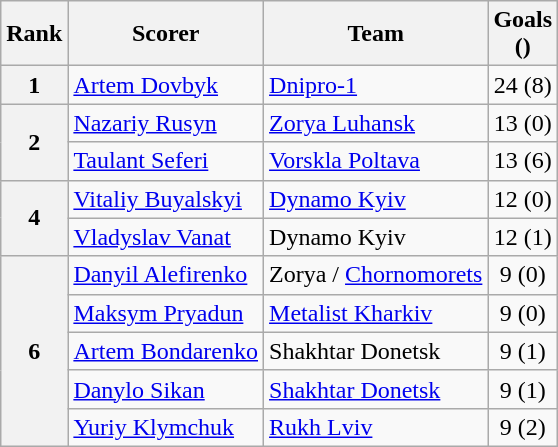<table class="wikitable">
<tr>
<th>Rank</th>
<th>Scorer</th>
<th>Team</th>
<th>Goals<br>()</th>
</tr>
<tr>
<th align=center>1</th>
<td> <a href='#'>Artem Dovbyk</a></td>
<td><a href='#'>Dnipro-1</a></td>
<td align=center>24 (8)</td>
</tr>
<tr>
<th align=center rowspan="2">2</th>
<td> <a href='#'>Nazariy Rusyn</a></td>
<td><a href='#'>Zorya Luhansk</a></td>
<td align=center>13 (0)</td>
</tr>
<tr>
<td> <a href='#'>Taulant Seferi</a></td>
<td><a href='#'>Vorskla Poltava</a></td>
<td align=center>13 (6)</td>
</tr>
<tr>
<th align=center rowspan="2">4</th>
<td> <a href='#'>Vitaliy Buyalskyi</a></td>
<td><a href='#'>Dynamo Kyiv</a></td>
<td align=center>12 (0)</td>
</tr>
<tr>
<td> <a href='#'>Vladyslav Vanat</a></td>
<td>Dynamo Kyiv</td>
<td align=center>12 (1)</td>
</tr>
<tr>
<th align=center rowspan="5">6</th>
<td> <a href='#'>Danyil Alefirenko</a></td>
<td>Zorya / <a href='#'>Chornomorets</a></td>
<td align=center>9 (0)</td>
</tr>
<tr>
<td> <a href='#'>Maksym Pryadun</a></td>
<td><a href='#'>Metalist Kharkiv</a></td>
<td align=center>9 (0)</td>
</tr>
<tr>
<td> <a href='#'>Artem Bondarenko</a></td>
<td>Shakhtar Donetsk</td>
<td align=center>9 (1)</td>
</tr>
<tr>
<td> <a href='#'>Danylo Sikan</a></td>
<td><a href='#'>Shakhtar Donetsk</a></td>
<td align=center>9 (1)</td>
</tr>
<tr>
<td> <a href='#'>Yuriy Klymchuk</a></td>
<td><a href='#'>Rukh Lviv</a></td>
<td align=center>9 (2)</td>
</tr>
</table>
